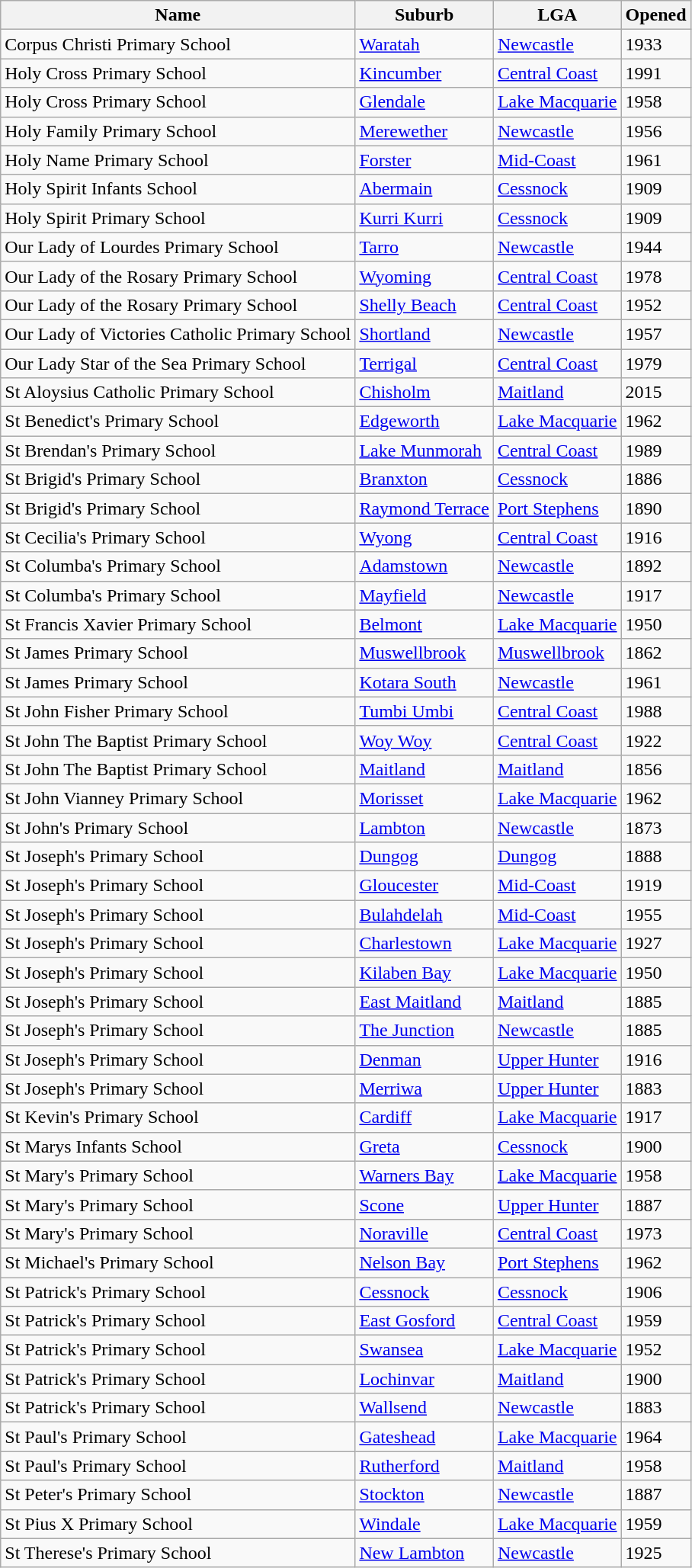<table class="wikitable sortable">
<tr>
<th>Name</th>
<th>Suburb</th>
<th>LGA</th>
<th>Opened</th>
</tr>
<tr>
<td>Corpus Christi Primary School</td>
<td><a href='#'>Waratah</a></td>
<td><a href='#'>Newcastle</a></td>
<td>1933</td>
</tr>
<tr>
<td>Holy Cross Primary School</td>
<td><a href='#'>Kincumber</a></td>
<td><a href='#'>Central Coast</a></td>
<td>1991</td>
</tr>
<tr>
<td>Holy Cross Primary School</td>
<td><a href='#'>Glendale</a></td>
<td><a href='#'>Lake Macquarie</a></td>
<td>1958</td>
</tr>
<tr>
<td>Holy Family Primary School</td>
<td><a href='#'>Merewether</a></td>
<td><a href='#'>Newcastle</a></td>
<td>1956</td>
</tr>
<tr>
<td>Holy Name Primary School</td>
<td><a href='#'>Forster</a></td>
<td><a href='#'>Mid-Coast</a></td>
<td>1961</td>
</tr>
<tr>
<td>Holy Spirit Infants School</td>
<td><a href='#'>Abermain</a></td>
<td><a href='#'>Cessnock</a></td>
<td>1909</td>
</tr>
<tr>
<td>Holy Spirit Primary School</td>
<td><a href='#'>Kurri Kurri</a></td>
<td><a href='#'>Cessnock</a></td>
<td>1909</td>
</tr>
<tr>
<td>Our Lady of Lourdes Primary School</td>
<td><a href='#'>Tarro</a></td>
<td><a href='#'>Newcastle</a></td>
<td>1944</td>
</tr>
<tr>
<td>Our Lady of the Rosary Primary School</td>
<td><a href='#'>Wyoming</a></td>
<td><a href='#'>Central Coast</a></td>
<td>1978</td>
</tr>
<tr>
<td>Our Lady of the Rosary Primary School</td>
<td><a href='#'>Shelly Beach</a></td>
<td><a href='#'>Central Coast</a></td>
<td>1952</td>
</tr>
<tr>
<td>Our Lady of Victories Catholic Primary School</td>
<td><a href='#'>Shortland</a></td>
<td><a href='#'>Newcastle</a></td>
<td>1957</td>
</tr>
<tr>
<td>Our Lady Star of the Sea Primary School</td>
<td><a href='#'>Terrigal</a></td>
<td><a href='#'>Central Coast</a></td>
<td>1979</td>
</tr>
<tr>
<td>St Aloysius Catholic Primary School</td>
<td><a href='#'>Chisholm</a></td>
<td><a href='#'>Maitland</a></td>
<td>2015</td>
</tr>
<tr>
<td>St Benedict's Primary School</td>
<td><a href='#'>Edgeworth</a></td>
<td><a href='#'>Lake Macquarie</a></td>
<td>1962</td>
</tr>
<tr>
<td>St Brendan's Primary School</td>
<td><a href='#'>Lake Munmorah</a></td>
<td><a href='#'>Central Coast</a></td>
<td>1989</td>
</tr>
<tr>
<td>St Brigid's Primary School</td>
<td><a href='#'>Branxton</a></td>
<td><a href='#'>Cessnock</a></td>
<td>1886</td>
</tr>
<tr>
<td>St Brigid's Primary School</td>
<td><a href='#'>Raymond Terrace</a></td>
<td><a href='#'>Port Stephens</a></td>
<td>1890</td>
</tr>
<tr>
<td>St Cecilia's Primary School</td>
<td><a href='#'>Wyong</a></td>
<td><a href='#'>Central Coast</a></td>
<td>1916</td>
</tr>
<tr>
<td>St Columba's Primary School</td>
<td><a href='#'>Adamstown</a></td>
<td><a href='#'>Newcastle</a></td>
<td>1892</td>
</tr>
<tr>
<td>St Columba's Primary School</td>
<td><a href='#'>Mayfield</a></td>
<td><a href='#'>Newcastle</a></td>
<td>1917</td>
</tr>
<tr>
<td>St Francis Xavier Primary School</td>
<td><a href='#'>Belmont</a></td>
<td><a href='#'>Lake Macquarie</a></td>
<td>1950</td>
</tr>
<tr>
<td>St James Primary School</td>
<td><a href='#'>Muswellbrook</a></td>
<td><a href='#'>Muswellbrook</a></td>
<td>1862</td>
</tr>
<tr>
<td>St James Primary School</td>
<td><a href='#'>Kotara South</a></td>
<td><a href='#'>Newcastle</a></td>
<td>1961</td>
</tr>
<tr>
<td>St John Fisher Primary School</td>
<td><a href='#'>Tumbi Umbi</a></td>
<td><a href='#'>Central Coast</a></td>
<td>1988</td>
</tr>
<tr>
<td>St John The Baptist Primary School</td>
<td><a href='#'>Woy Woy</a></td>
<td><a href='#'>Central Coast</a></td>
<td>1922</td>
</tr>
<tr>
<td>St John The Baptist Primary School</td>
<td><a href='#'>Maitland</a></td>
<td><a href='#'>Maitland</a></td>
<td>1856</td>
</tr>
<tr>
<td>St John Vianney Primary School</td>
<td><a href='#'>Morisset</a></td>
<td><a href='#'>Lake Macquarie</a></td>
<td>1962</td>
</tr>
<tr>
<td>St John's Primary School</td>
<td><a href='#'>Lambton</a></td>
<td><a href='#'>Newcastle</a></td>
<td>1873</td>
</tr>
<tr>
<td>St Joseph's Primary School</td>
<td><a href='#'>Dungog</a></td>
<td><a href='#'>Dungog</a></td>
<td>1888</td>
</tr>
<tr>
<td>St Joseph's Primary School</td>
<td><a href='#'>Gloucester</a></td>
<td><a href='#'>Mid-Coast</a></td>
<td>1919</td>
</tr>
<tr>
<td>St Joseph's Primary School</td>
<td><a href='#'>Bulahdelah</a></td>
<td><a href='#'>Mid-Coast</a></td>
<td>1955</td>
</tr>
<tr>
<td>St Joseph's Primary School</td>
<td><a href='#'>Charlestown</a></td>
<td><a href='#'>Lake Macquarie</a></td>
<td>1927</td>
</tr>
<tr>
<td>St Joseph's Primary School</td>
<td><a href='#'>Kilaben Bay</a></td>
<td><a href='#'>Lake Macquarie</a></td>
<td>1950</td>
</tr>
<tr>
<td>St Joseph's Primary School</td>
<td><a href='#'>East Maitland</a></td>
<td><a href='#'>Maitland</a></td>
<td>1885</td>
</tr>
<tr>
<td>St Joseph's Primary School</td>
<td><a href='#'>The Junction</a></td>
<td><a href='#'>Newcastle</a></td>
<td>1885</td>
</tr>
<tr>
<td>St Joseph's Primary School</td>
<td><a href='#'>Denman</a></td>
<td><a href='#'>Upper Hunter</a></td>
<td>1916</td>
</tr>
<tr>
<td>St Joseph's Primary School</td>
<td><a href='#'>Merriwa</a></td>
<td><a href='#'>Upper Hunter</a></td>
<td>1883</td>
</tr>
<tr>
<td>St Kevin's Primary School</td>
<td><a href='#'>Cardiff</a></td>
<td><a href='#'>Lake Macquarie</a></td>
<td>1917</td>
</tr>
<tr>
<td>St Marys Infants School</td>
<td><a href='#'>Greta</a></td>
<td><a href='#'>Cessnock</a></td>
<td>1900</td>
</tr>
<tr>
<td>St Mary's Primary School</td>
<td><a href='#'>Warners Bay</a></td>
<td><a href='#'>Lake Macquarie</a></td>
<td>1958</td>
</tr>
<tr>
<td>St Mary's Primary School</td>
<td><a href='#'>Scone</a></td>
<td><a href='#'>Upper Hunter</a></td>
<td>1887</td>
</tr>
<tr>
<td>St Mary's Primary School</td>
<td><a href='#'>Noraville</a></td>
<td><a href='#'>Central Coast</a></td>
<td>1973</td>
</tr>
<tr>
<td>St Michael's Primary School</td>
<td><a href='#'>Nelson Bay</a></td>
<td><a href='#'>Port Stephens</a></td>
<td>1962</td>
</tr>
<tr>
<td>St Patrick's Primary School</td>
<td><a href='#'>Cessnock</a></td>
<td><a href='#'>Cessnock</a></td>
<td>1906</td>
</tr>
<tr>
<td>St Patrick's Primary School</td>
<td><a href='#'>East Gosford</a></td>
<td><a href='#'>Central Coast</a></td>
<td>1959</td>
</tr>
<tr>
<td>St Patrick's Primary School</td>
<td><a href='#'>Swansea</a></td>
<td><a href='#'>Lake Macquarie</a></td>
<td>1952</td>
</tr>
<tr>
<td>St Patrick's Primary School</td>
<td><a href='#'>Lochinvar</a></td>
<td><a href='#'>Maitland</a></td>
<td>1900</td>
</tr>
<tr>
<td>St Patrick's Primary School</td>
<td><a href='#'>Wallsend</a></td>
<td><a href='#'>Newcastle</a></td>
<td>1883</td>
</tr>
<tr>
<td>St Paul's Primary School</td>
<td><a href='#'>Gateshead</a></td>
<td><a href='#'>Lake Macquarie</a></td>
<td>1964</td>
</tr>
<tr>
<td>St Paul's Primary School</td>
<td><a href='#'>Rutherford</a></td>
<td><a href='#'>Maitland</a></td>
<td>1958</td>
</tr>
<tr>
<td>St Peter's Primary School</td>
<td><a href='#'>Stockton</a></td>
<td><a href='#'>Newcastle</a></td>
<td>1887</td>
</tr>
<tr>
<td>St Pius X Primary School</td>
<td><a href='#'>Windale</a></td>
<td><a href='#'>Lake Macquarie</a></td>
<td>1959</td>
</tr>
<tr>
<td>St Therese's Primary School</td>
<td><a href='#'>New Lambton</a></td>
<td><a href='#'>Newcastle</a></td>
<td>1925</td>
</tr>
</table>
